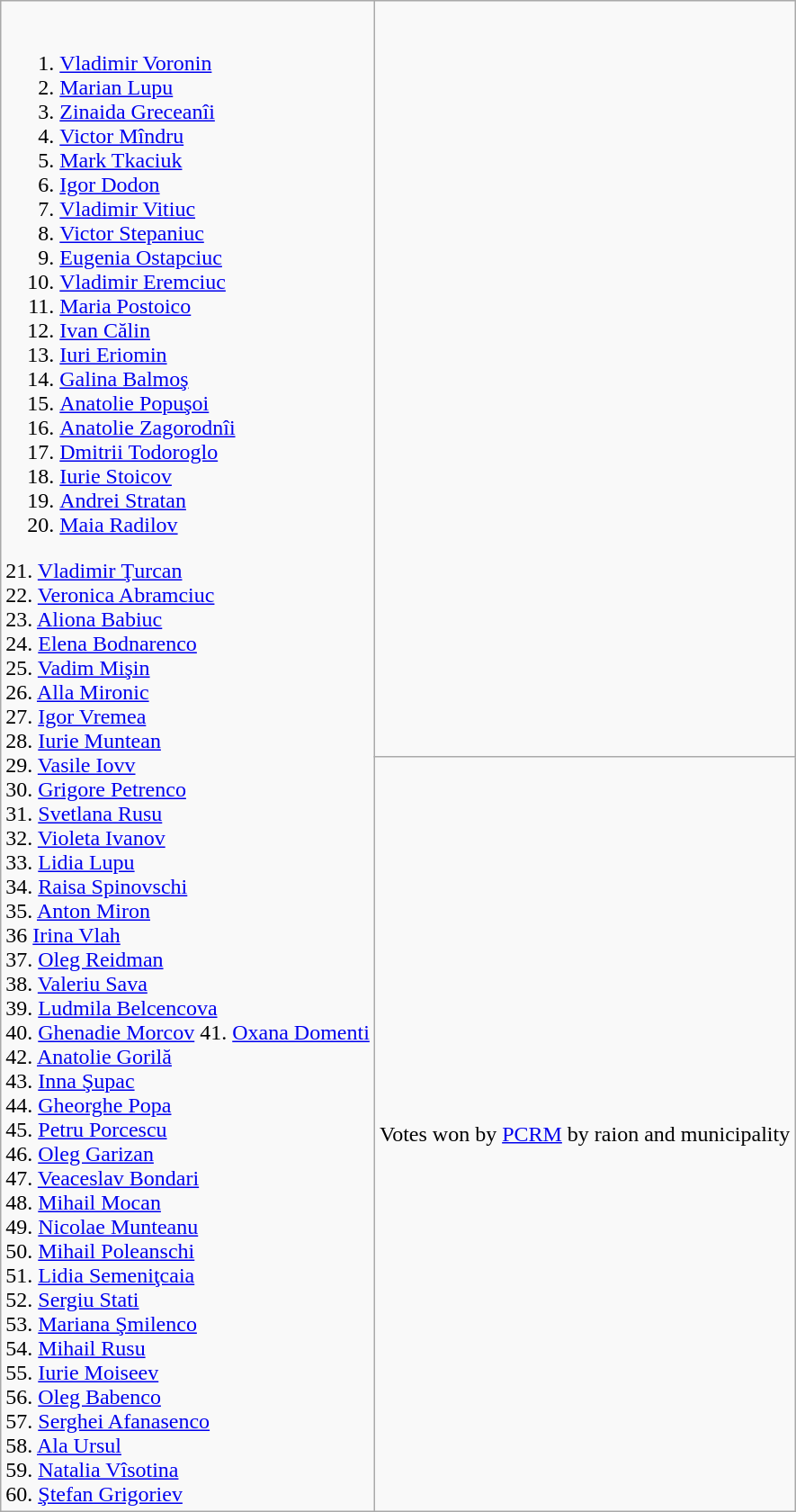<table class=wikitable>
<tr>
<td valign=top rowspan=2><br>
<ol><li><a href='#'>Vladimir Voronin</a></li><li><a href='#'>Marian Lupu</a></li><li><a href='#'>Zinaida Greceanîi</a></li><li><a href='#'>Victor Mîndru</a></li><li><a href='#'>Mark Tkaciuk</a></li><li><a href='#'>Igor Dodon</a></li><li><a href='#'>Vladimir Vitiuc</a></li><li><a href='#'>Victor Stepaniuc</a></li><li><a href='#'>Eugenia Ostapciuc</a></li><li><a href='#'>Vladimir Eremciuc</a></li><li><a href='#'>Maria Postoico</a></li><li><a href='#'>Ivan Călin</a></li><li><a href='#'>Iuri Eriomin</a></li><li><a href='#'>Galina Balmoş</a></li><li><a href='#'>Anatolie Popuşoi</a></li><li><a href='#'>Anatolie Zagorodnîi</a></li><li><a href='#'>Dmitrii Todoroglo</a></li><li><a href='#'>Iurie Stoicov</a></li><li><a href='#'>Andrei Stratan</a></li><li><a href='#'>Maia Radilov</a></li></ol>
21. <a href='#'>Vladimir Ţurcan</a>
<br>22. <a href='#'>Veronica Abramciuc</a>
<br>23. <a href='#'>Aliona Babiuc</a>
<br>24. <a href='#'>Elena Bodnarenco</a>
<br>25. <a href='#'>Vadim Mişin</a>
<br>26. <a href='#'>Alla Mironic</a>
<br>27. <a href='#'>Igor Vremea</a>
<br>28. <a href='#'>Iurie Muntean</a>
<br>29. <a href='#'>Vasile Iovv</a>
<br>30. <a href='#'>Grigore Petrenco</a>
<br>31. <a href='#'>Svetlana Rusu</a>
<br>32. <a href='#'>Violeta Ivanov</a>
<br>33. <a href='#'>Lidia Lupu</a>
<br>34. <a href='#'>Raisa Spinovschi</a>
<br>35. <a href='#'>Anton Miron</a>
<br>36 <a href='#'>Irina Vlah</a>
<br>37. <a href='#'>Oleg Reidman</a>
<br>38. <a href='#'>Valeriu Sava</a>
<br>39. <a href='#'>Ludmila Belcencova</a>
<br>40. <a href='#'>Ghenadie Morcov</a>

41. <a href='#'>Oxana Domenti</a>
<br>42. <a href='#'>Anatolie Gorilă</a>
<br>43. <a href='#'>Inna Şupac</a>
<br>44. <a href='#'>Gheorghe Popa</a>
<br>45. <a href='#'>Petru Porcescu</a>
<br>46. <a href='#'>Oleg Garizan</a>
<br>47. <a href='#'>Veaceslav Bondari</a>
<br>48. <a href='#'>Mihail Mocan</a>
<br>49. <a href='#'>Nicolae Munteanu</a>
<br>50. <a href='#'>Mihail Poleanschi</a>
<br>51. <a href='#'>Lidia Semeniţcaia</a>
<br>52. <a href='#'>Sergiu Stati</a>
<br>53. <a href='#'>Mariana Şmilenco</a>
<br>54. <a href='#'>Mihail Rusu</a>
<br>55. <a href='#'>Iurie Moiseev</a>
<br>56. <a href='#'>Oleg Babenco</a>
<br>57. <a href='#'>Serghei Afanasenco</a>
<br>58. <a href='#'>Ala Ursul</a>
<br>59. <a href='#'>Natalia Vîsotina</a>
<br>60. <a href='#'>Ştefan Grigoriev</a>
</td>
<td><br></td>
</tr>
<tr>
<td align=center>Votes won by <a href='#'>PCRM</a> by raion and municipality</td>
</tr>
</table>
